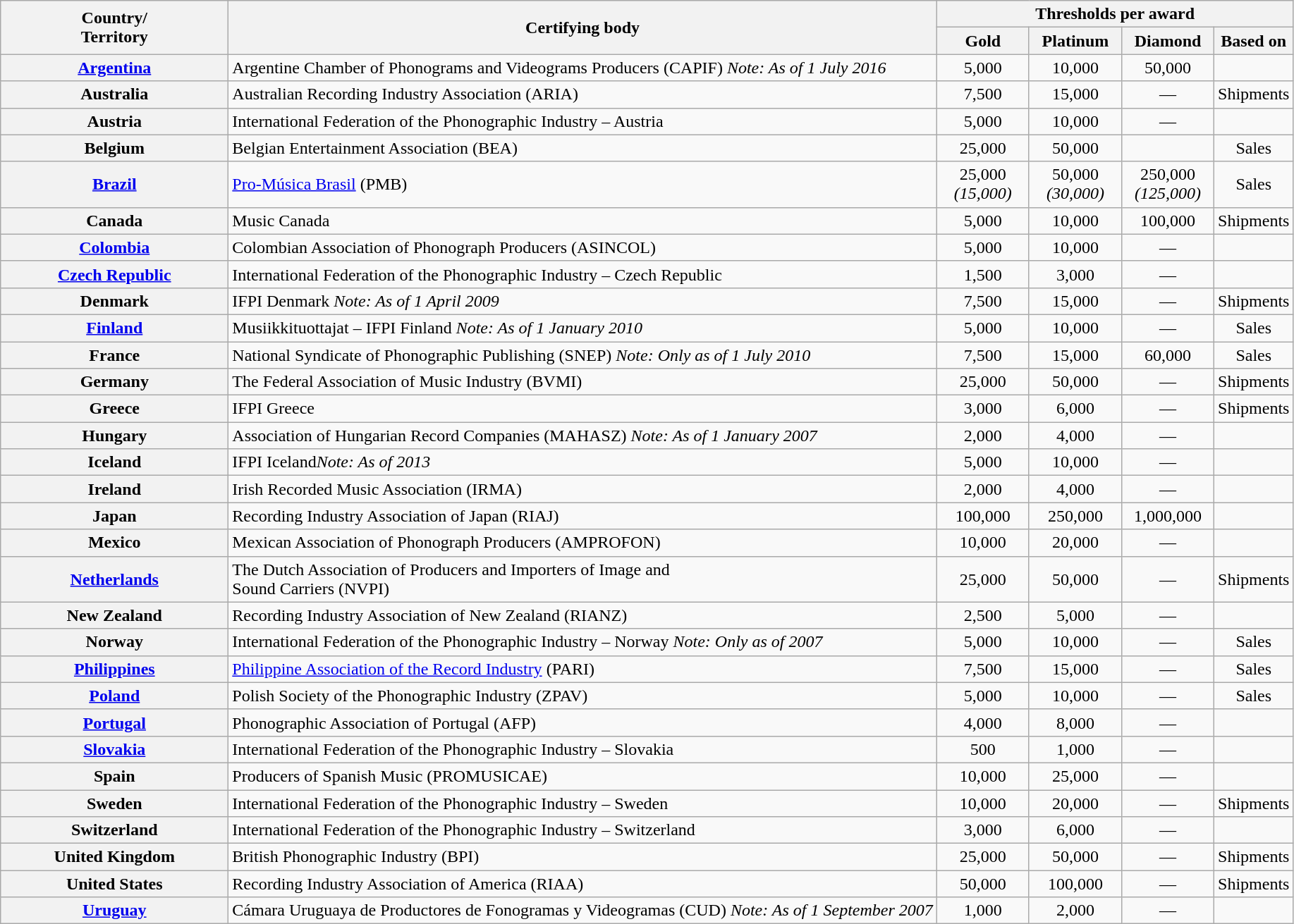<table class="wikitable plainrowheaders sortable sort-under sticky-header-multi" style="text-align:center;">
<tr>
<th scope="col" rowspan="2" style="width:13em;">Country/<br>Territory</th>
<th scope="col" rowspan="2">Certifying body</th>
<th scope="col" colspan="4">Thresholds per award</th>
</tr>
<tr>
<th scope="col" style="width:5em;">Gold</th>
<th scope="col" style="width:5em;">Platinum</th>
<th scope="col" style="width:5em;">Diamond</th>
<th scope="col">Based on</th>
</tr>
<tr>
<th scope="row"><a href='#'>Argentina</a></th>
<td style="text-align:left;">Argentine Chamber of Phonograms and Videograms Producers (CAPIF) <em>Note: As of 1 July 2016</em></td>
<td>5,000</td>
<td>10,000</td>
<td>50,000</td>
<td></td>
</tr>
<tr>
<th scope="row">Australia</th>
<td style="text-align:left;">Australian Recording Industry Association (ARIA)</td>
<td>7,500</td>
<td>15,000</td>
<td>—</td>
<td>Shipments</td>
</tr>
<tr>
<th scope="row">Austria</th>
<td style="text-align:left;">International Federation of the Phonographic Industry – Austria</td>
<td>5,000</td>
<td>10,000</td>
<td>—</td>
<td></td>
</tr>
<tr>
<th scope="row">Belgium</th>
<td style="text-align:left;">Belgian Entertainment Association (BEA)</td>
<td>25,000</td>
<td>50,000</td>
<td></td>
<td>Sales</td>
</tr>
<tr>
<th scope="row"><a href='#'>Brazil</a></th>
<td style="text-align:left;"><a href='#'>Pro-Música Brasil</a> (PMB)</td>
<td>25,000<br><em>(15,000)</em></td>
<td>50,000<br><em>(30,000)</em></td>
<td>250,000<br><em>(125,000)</em></td>
<td>Sales</td>
</tr>
<tr>
<th scope="row">Canada</th>
<td style="text-align:left;">Music Canada</td>
<td>5,000</td>
<td>10,000</td>
<td>100,000</td>
<td>Shipments</td>
</tr>
<tr>
<th scope="row"><a href='#'>Colombia</a></th>
<td style="text-align:left;">Colombian Association of Phonograph Producers (ASINCOL)</td>
<td>5,000</td>
<td>10,000</td>
<td>—</td>
<td></td>
</tr>
<tr>
<th scope="row"><a href='#'>Czech Republic</a></th>
<td style="text-align:left;">International Federation of the Phonographic Industry – Czech Republic</td>
<td>1,500</td>
<td>3,000</td>
<td>—</td>
<td></td>
</tr>
<tr>
<th scope="row">Denmark</th>
<td style="text-align:left;">IFPI Denmark <em>Note: As of 1 April 2009</em></td>
<td>7,500</td>
<td>15,000</td>
<td>—</td>
<td>Shipments</td>
</tr>
<tr>
<th scope="row"><a href='#'>Finland</a></th>
<td style="text-align:left;">Musiikkituottajat – IFPI Finland <em>Note: As of 1 January 2010</em></td>
<td>5,000</td>
<td>10,000</td>
<td>—</td>
<td>Sales</td>
</tr>
<tr>
<th scope="row">France</th>
<td style="text-align:left;">National Syndicate of Phonographic Publishing (SNEP) <em>Note: Only as of 1 July 2010</em></td>
<td>7,500</td>
<td>15,000</td>
<td>60,000</td>
<td>Sales</td>
</tr>
<tr>
<th scope="row">Germany</th>
<td style="text-align:left;">The Federal Association of Music Industry (BVMI)</td>
<td>25,000</td>
<td>50,000</td>
<td>—</td>
<td>Shipments</td>
</tr>
<tr>
<th scope="row">Greece</th>
<td style="text-align:left;">IFPI Greece</td>
<td>3,000</td>
<td>6,000</td>
<td>—</td>
<td>Shipments</td>
</tr>
<tr>
<th scope="row">Hungary</th>
<td style="text-align:left;">Association of Hungarian Record Companies (MAHASZ)  <em>Note: As of 1 January 2007</em></td>
<td>2,000</td>
<td>4,000</td>
<td>—</td>
<td></td>
</tr>
<tr>
<th scope="row">Iceland</th>
<td style="text-align:left;">IFPI Iceland<em>Note: As of 2013</em></td>
<td>5,000</td>
<td>10,000</td>
<td>—</td>
<td></td>
</tr>
<tr>
<th scope="row">Ireland</th>
<td style="text-align:left;">Irish Recorded Music Association (IRMA)</td>
<td>2,000</td>
<td>4,000</td>
<td>—</td>
<td></td>
</tr>
<tr>
<th scope="row">Japan</th>
<td style="text-align:left;">Recording Industry Association of Japan (RIAJ)</td>
<td>100,000</td>
<td>250,000</td>
<td>1,000,000</td>
<td></td>
</tr>
<tr>
<th scope="row">Mexico</th>
<td style="text-align:left;">Mexican Association of Phonograph Producers (AMPROFON)</td>
<td>10,000</td>
<td>20,000</td>
<td>—</td>
<td></td>
</tr>
<tr>
<th scope="row"><a href='#'>Netherlands</a></th>
<td style="text-align:left;">The Dutch Association of Producers and Importers of Image and<br>Sound Carriers (NVPI)</td>
<td>25,000</td>
<td>50,000</td>
<td>—</td>
<td>Shipments</td>
</tr>
<tr>
<th scope="row">New Zealand</th>
<td style="text-align:left;">Recording Industry Association of New Zealand (RIANZ)</td>
<td>2,500</td>
<td>5,000</td>
<td>—</td>
<td></td>
</tr>
<tr>
<th scope="row">Norway</th>
<td style="text-align:left;">International Federation of the Phonographic Industry – Norway <em>Note: Only as of 2007</em></td>
<td>5,000</td>
<td>10,000</td>
<td>—</td>
<td>Sales</td>
</tr>
<tr>
<th scope="row"><a href='#'>Philippines</a></th>
<td style="text-align:left;"><a href='#'>Philippine Association of the Record Industry</a> (PARI)</td>
<td>7,500</td>
<td>15,000</td>
<td>—</td>
<td>Sales</td>
</tr>
<tr>
<th scope="row"><a href='#'>Poland</a></th>
<td style="text-align:left;">Polish Society of the Phonographic Industry (ZPAV)</td>
<td>5,000</td>
<td>10,000</td>
<td>—</td>
<td>Sales</td>
</tr>
<tr>
<th scope="row"><a href='#'>Portugal</a></th>
<td style="text-align:left;">Phonographic Association of Portugal (AFP)</td>
<td>4,000</td>
<td>8,000</td>
<td>—</td>
<td></td>
</tr>
<tr>
<th scope="row"><a href='#'>Slovakia</a></th>
<td style="text-align:left;">International Federation of the Phonographic Industry – Slovakia</td>
<td>500</td>
<td>1,000</td>
<td>—</td>
<td></td>
</tr>
<tr>
<th scope="row">Spain</th>
<td style="text-align:left;">Producers of Spanish Music (PROMUSICAE)</td>
<td>10,000</td>
<td>25,000</td>
<td>—</td>
<td></td>
</tr>
<tr>
<th scope="row">Sweden</th>
<td style="text-align:left;">International Federation of the Phonographic Industry – Sweden</td>
<td>10,000</td>
<td>20,000</td>
<td>—</td>
<td>Shipments</td>
</tr>
<tr>
<th scope="row">Switzerland</th>
<td style="text-align:left;">International Federation of the Phonographic Industry – Switzerland</td>
<td>3,000</td>
<td>6,000</td>
<td>—</td>
<td></td>
</tr>
<tr>
<th scope="row">United Kingdom</th>
<td style="text-align:left;">British Phonographic Industry (BPI)</td>
<td>25,000</td>
<td>50,000</td>
<td>—</td>
<td>Shipments</td>
</tr>
<tr>
<th scope="row">United States</th>
<td style="text-align:left;">Recording Industry Association of America (RIAA)</td>
<td>50,000</td>
<td>100,000</td>
<td>—</td>
<td>Shipments</td>
</tr>
<tr>
<th scope="row"><a href='#'>Uruguay</a></th>
<td style="text-align:left;">Cámara Uruguaya de Productores de Fonogramas y Videogramas (CUD) <em>Note: As of 1 September 2007</em></td>
<td>1,000</td>
<td>2,000</td>
<td>—</td>
<td></td>
</tr>
</table>
